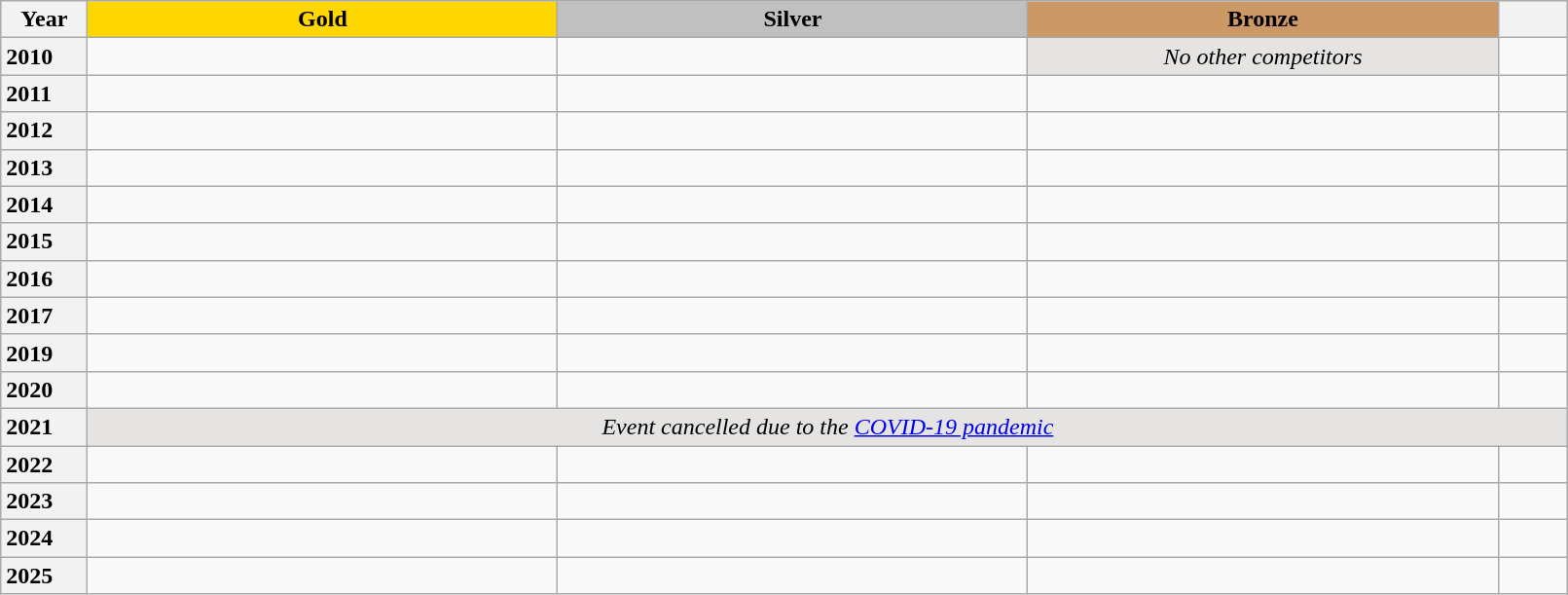<table class="wikitable unsortable" style="text-align:left; width:85%">
<tr>
<th scope="col" style="text-align:center">Year</th>
<td scope="col" style="text-align:center; width:30%; background:gold"><strong>Gold</strong></td>
<td scope="col" style="text-align:center; width:30%; background:silver"><strong>Silver</strong></td>
<td scope="col" style="text-align:center; width:30%; background:#c96"><strong>Bronze</strong></td>
<th scope="col" style="text-align:center"></th>
</tr>
<tr>
<th scope="row" style="text-align:left">2010</th>
<td></td>
<td></td>
<td align="center" bgcolor="e5e4e2"><em>No other competitors</em></td>
<td></td>
</tr>
<tr>
<th scope="row" style="text-align:left">2011</th>
<td></td>
<td></td>
<td></td>
<td></td>
</tr>
<tr>
<th scope="row" style="text-align:left">2012</th>
<td></td>
<td></td>
<td></td>
<td></td>
</tr>
<tr>
<th scope="row" style="text-align:left">2013</th>
<td></td>
<td></td>
<td></td>
<td></td>
</tr>
<tr>
<th scope="row" style="text-align:left">2014</th>
<td></td>
<td></td>
<td></td>
<td></td>
</tr>
<tr>
<th scope="row" style="text-align:left">2015</th>
<td></td>
<td></td>
<td></td>
<td></td>
</tr>
<tr>
<th scope="row" style="text-align:left">2016</th>
<td></td>
<td></td>
<td></td>
<td></td>
</tr>
<tr>
<th scope="row" style="text-align:left">2017</th>
<td></td>
<td></td>
<td></td>
<td></td>
</tr>
<tr>
<th scope="row" style="text-align:left">2019</th>
<td></td>
<td></td>
<td></td>
<td></td>
</tr>
<tr>
<th scope="row" style="text-align:left">2020</th>
<td></td>
<td></td>
<td></td>
<td></td>
</tr>
<tr>
<th scope="row" style="text-align:left">2021</th>
<td colspan="4" align="center" bgcolor="e5e4e2"><em>Event cancelled due to the <a href='#'>COVID-19 pandemic</a></em></td>
</tr>
<tr>
<th scope="row" style="text-align:left">2022</th>
<td></td>
<td></td>
<td></td>
<td></td>
</tr>
<tr>
<th scope="row" style="text-align:left">2023</th>
<td></td>
<td></td>
<td></td>
<td></td>
</tr>
<tr>
<th scope="row" style="text-align:left">2024</th>
<td></td>
<td></td>
<td></td>
<td></td>
</tr>
<tr>
<th scope="row" style="text-align:left">2025</th>
<td></td>
<td></td>
<td></td>
<td></td>
</tr>
</table>
